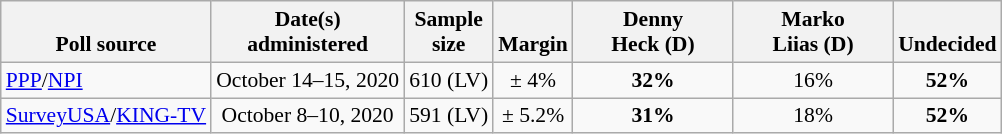<table class="wikitable" style="font-size:90%;text-align:center;">
<tr valign=bottom>
<th>Poll source</th>
<th>Date(s)<br>administered</th>
<th>Sample<br>size</th>
<th>Margin<br></th>
<th style="width:100px;">Denny<br>Heck (D)</th>
<th style="width:100px;">Marko<br>Liias (D)</th>
<th>Undecided</th>
</tr>
<tr>
<td style="text-align:left;"><a href='#'>PPP</a>/<a href='#'>NPI</a></td>
<td>October 14–15, 2020</td>
<td>610 (LV)</td>
<td>± 4%</td>
<td><strong>32%</strong></td>
<td>16%</td>
<td><strong>52%</strong></td>
</tr>
<tr>
<td style="text-align:left;"><a href='#'>SurveyUSA</a>/<a href='#'>KING-TV</a></td>
<td>October 8–10, 2020</td>
<td>591 (LV)</td>
<td>± 5.2%</td>
<td><strong>31%</strong></td>
<td>18%</td>
<td><strong>52%</strong></td>
</tr>
</table>
